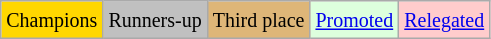<table class="wikitable">
<tr>
<td bgcolor=gold><small>Champions</small></td>
<td bgcolor=silver><small>Runners-up</small></td>
<td bgcolor=#deb678><small>Third place</small></td>
<td bgcolor="#DDFFDD"><small><a href='#'>Promoted</a></small></td>
<td bgcolor="#FFCCCC"><small><a href='#'>Relegated</a></small></td>
</tr>
</table>
